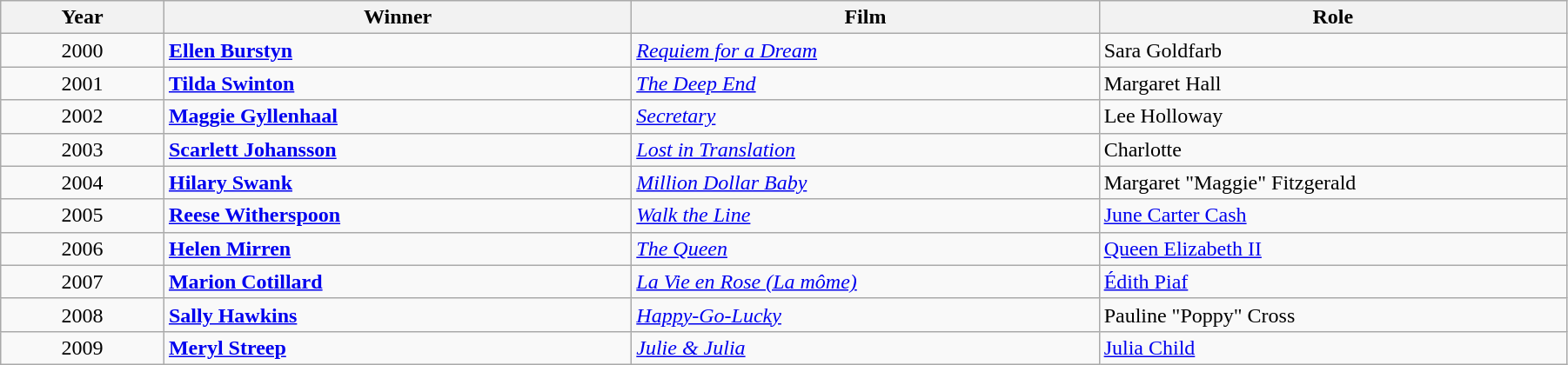<table class="wikitable" style="width:95%;" cellpadding="5">
<tr>
<th style="width:100px;"><strong>Year</strong></th>
<th style="width:300px;"><strong>Winner</strong></th>
<th style="width:300px;"><strong>Film</strong></th>
<th style="width:300px;"><strong>Role</strong></th>
</tr>
<tr>
<td style="text-align:center;">2000</td>
<td><strong><a href='#'>Ellen Burstyn</a></strong></td>
<td><em><a href='#'>Requiem for a Dream</a></em></td>
<td>Sara Goldfarb</td>
</tr>
<tr>
<td style="text-align:center;">2001</td>
<td><strong><a href='#'>Tilda Swinton</a></strong></td>
<td><em><a href='#'>The Deep End</a></em></td>
<td>Margaret Hall</td>
</tr>
<tr>
<td style="text-align:center;">2002</td>
<td><strong><a href='#'>Maggie Gyllenhaal</a></strong></td>
<td><em><a href='#'>Secretary</a></em></td>
<td>Lee Holloway</td>
</tr>
<tr>
<td style="text-align:center;">2003</td>
<td><strong><a href='#'>Scarlett Johansson</a></strong></td>
<td><em><a href='#'>Lost in Translation</a></em></td>
<td>Charlotte</td>
</tr>
<tr>
<td style="text-align:center;">2004</td>
<td><strong><a href='#'>Hilary Swank</a></strong></td>
<td><em><a href='#'>Million Dollar Baby</a></em></td>
<td>Margaret "Maggie" Fitzgerald</td>
</tr>
<tr>
<td style="text-align:center;">2005</td>
<td><strong><a href='#'>Reese Witherspoon</a></strong></td>
<td><em><a href='#'>Walk the Line</a></em></td>
<td><a href='#'>June Carter Cash</a></td>
</tr>
<tr>
<td style="text-align:center;">2006</td>
<td><strong><a href='#'>Helen Mirren</a></strong></td>
<td><em><a href='#'>The Queen</a></em></td>
<td><a href='#'>Queen Elizabeth II</a></td>
</tr>
<tr>
<td style="text-align:center;">2007</td>
<td><strong><a href='#'>Marion Cotillard</a></strong></td>
<td><em><a href='#'>La Vie en Rose (La môme)</a></em></td>
<td><a href='#'>Édith Piaf</a></td>
</tr>
<tr>
<td style="text-align:center;">2008</td>
<td><strong><a href='#'>Sally Hawkins</a></strong></td>
<td><em><a href='#'>Happy-Go-Lucky</a></em></td>
<td>Pauline "Poppy" Cross</td>
</tr>
<tr>
<td style="text-align:center;">2009</td>
<td><strong><a href='#'>Meryl Streep</a></strong></td>
<td><em><a href='#'>Julie & Julia</a></em></td>
<td><a href='#'>Julia Child</a></td>
</tr>
</table>
